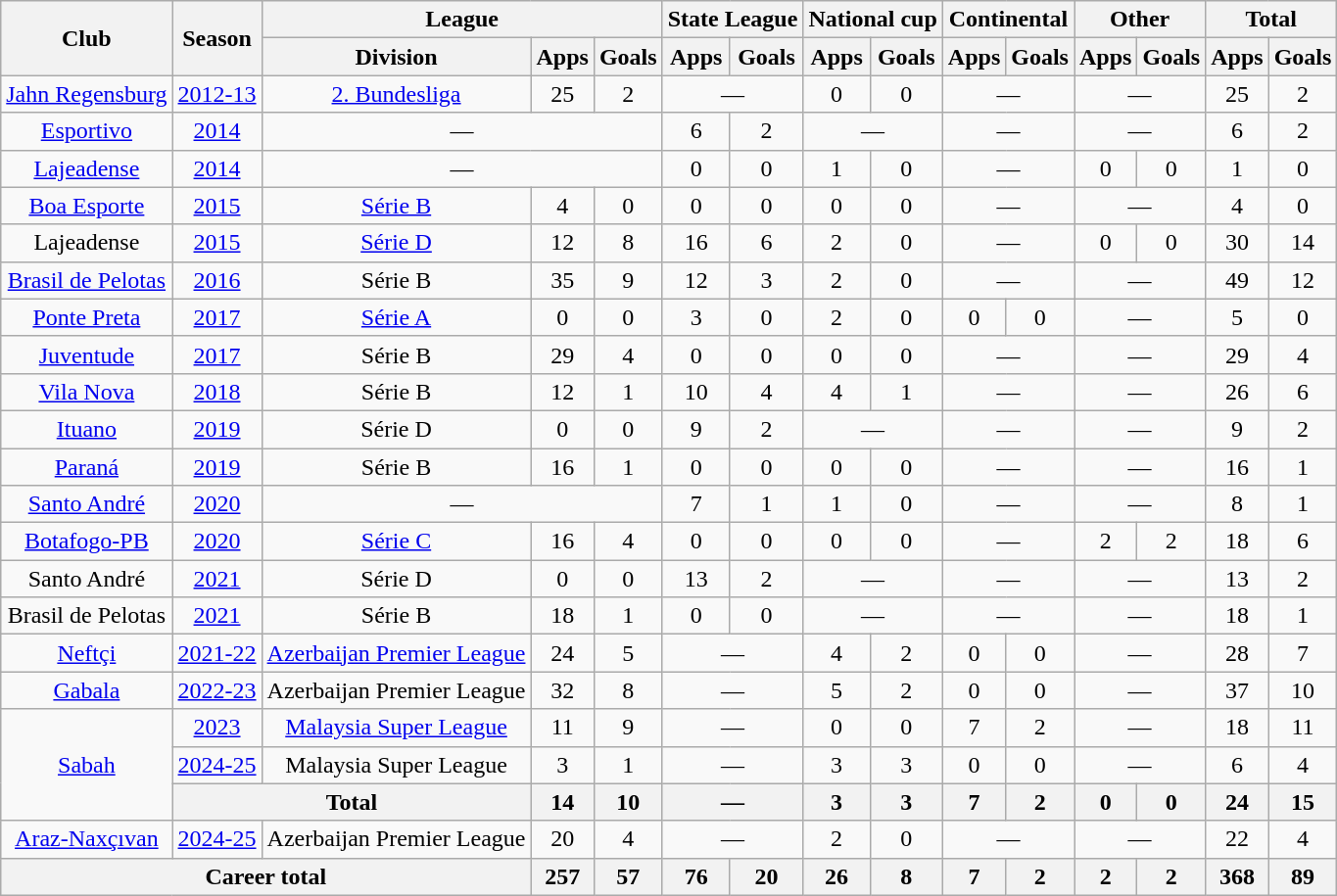<table class="wikitable" style="text-align:center">
<tr>
<th rowspan="2">Club</th>
<th rowspan="2">Season</th>
<th colspan="3">League</th>
<th colspan="2">State League</th>
<th colspan="2">National cup</th>
<th colspan="2">Continental</th>
<th colspan="2">Other</th>
<th colspan="2">Total</th>
</tr>
<tr>
<th>Division</th>
<th>Apps</th>
<th>Goals</th>
<th>Apps</th>
<th>Goals</th>
<th>Apps</th>
<th>Goals</th>
<th>Apps</th>
<th>Goals</th>
<th>Apps</th>
<th>Goals</th>
<th>Apps</th>
<th>Goals</th>
</tr>
<tr>
<td><a href='#'>Jahn Regensburg</a></td>
<td><a href='#'>2012-13</a></td>
<td><a href='#'>2. Bundesliga</a></td>
<td>25</td>
<td>2</td>
<td colspan="2">—</td>
<td>0</td>
<td>0</td>
<td colspan="2">—</td>
<td colspan="2">—</td>
<td>25</td>
<td>2</td>
</tr>
<tr>
<td><a href='#'>Esportivo</a></td>
<td><a href='#'>2014</a></td>
<td colspan="3">—</td>
<td>6</td>
<td>2</td>
<td colspan="2">—</td>
<td colspan="2">—</td>
<td colspan="2">—</td>
<td>6</td>
<td>2</td>
</tr>
<tr>
<td><a href='#'>Lajeadense</a></td>
<td><a href='#'>2014</a></td>
<td colspan="3">—</td>
<td>0</td>
<td>0</td>
<td>1</td>
<td>0</td>
<td colspan="2">—</td>
<td>0</td>
<td>0</td>
<td>1</td>
<td>0</td>
</tr>
<tr>
<td><a href='#'>Boa Esporte</a></td>
<td><a href='#'>2015</a></td>
<td><a href='#'>Série B</a></td>
<td>4</td>
<td>0</td>
<td>0</td>
<td>0</td>
<td>0</td>
<td>0</td>
<td colspan="2">—</td>
<td colspan="2">—</td>
<td>4</td>
<td>0</td>
</tr>
<tr>
<td>Lajeadense</td>
<td><a href='#'>2015</a></td>
<td><a href='#'>Série D</a></td>
<td>12</td>
<td>8</td>
<td>16</td>
<td>6</td>
<td>2</td>
<td>0</td>
<td colspan="2">—</td>
<td>0</td>
<td>0</td>
<td>30</td>
<td>14</td>
</tr>
<tr>
<td><a href='#'>Brasil de Pelotas</a></td>
<td><a href='#'>2016</a></td>
<td>Série B</td>
<td>35</td>
<td>9</td>
<td>12</td>
<td>3</td>
<td>2</td>
<td>0</td>
<td colspan="2">—</td>
<td colspan="2">—</td>
<td>49</td>
<td>12</td>
</tr>
<tr>
<td><a href='#'>Ponte Preta</a></td>
<td><a href='#'>2017</a></td>
<td><a href='#'>Série A</a></td>
<td>0</td>
<td>0</td>
<td>3</td>
<td>0</td>
<td>2</td>
<td>0</td>
<td>0</td>
<td>0</td>
<td colspan="2">—</td>
<td>5</td>
<td>0</td>
</tr>
<tr>
<td><a href='#'>Juventude</a></td>
<td><a href='#'>2017</a></td>
<td>Série B</td>
<td>29</td>
<td>4</td>
<td>0</td>
<td>0</td>
<td>0</td>
<td>0</td>
<td colspan="2">—</td>
<td colspan="2">—</td>
<td>29</td>
<td>4</td>
</tr>
<tr>
<td><a href='#'>Vila Nova</a></td>
<td><a href='#'>2018</a></td>
<td>Série B</td>
<td>12</td>
<td>1</td>
<td>10</td>
<td>4</td>
<td>4</td>
<td>1</td>
<td colspan="2">—</td>
<td colspan="2">—</td>
<td>26</td>
<td>6</td>
</tr>
<tr>
<td><a href='#'>Ituano</a></td>
<td><a href='#'>2019</a></td>
<td>Série D</td>
<td>0</td>
<td>0</td>
<td>9</td>
<td>2</td>
<td colspan="2">—</td>
<td colspan="2">—</td>
<td colspan="2">—</td>
<td>9</td>
<td>2</td>
</tr>
<tr>
<td><a href='#'>Paraná</a></td>
<td><a href='#'>2019</a></td>
<td>Série B</td>
<td>16</td>
<td>1</td>
<td>0</td>
<td>0</td>
<td>0</td>
<td>0</td>
<td colspan="2">—</td>
<td colspan="2">—</td>
<td>16</td>
<td>1</td>
</tr>
<tr>
<td><a href='#'>Santo André</a></td>
<td><a href='#'>2020</a></td>
<td colspan="3">—</td>
<td>7</td>
<td>1</td>
<td>1</td>
<td>0</td>
<td colspan="2">—</td>
<td colspan="2">—</td>
<td>8</td>
<td>1</td>
</tr>
<tr>
<td><a href='#'>Botafogo-PB</a></td>
<td><a href='#'>2020</a></td>
<td><a href='#'>Série C</a></td>
<td>16</td>
<td>4</td>
<td>0</td>
<td>0</td>
<td>0</td>
<td>0</td>
<td colspan="2">—</td>
<td>2</td>
<td>2</td>
<td>18</td>
<td>6</td>
</tr>
<tr>
<td>Santo André</td>
<td><a href='#'>2021</a></td>
<td>Série D</td>
<td>0</td>
<td>0</td>
<td>13</td>
<td>2</td>
<td colspan="2">—</td>
<td colspan="2">—</td>
<td colspan="2">—</td>
<td>13</td>
<td>2</td>
</tr>
<tr>
<td>Brasil de Pelotas</td>
<td><a href='#'>2021</a></td>
<td>Série B</td>
<td>18</td>
<td>1</td>
<td>0</td>
<td>0</td>
<td colspan="2">—</td>
<td colspan="2">—</td>
<td colspan="2">—</td>
<td>18</td>
<td>1</td>
</tr>
<tr>
<td><a href='#'>Neftçi</a></td>
<td><a href='#'>2021-22</a></td>
<td><a href='#'>Azerbaijan Premier League</a></td>
<td>24</td>
<td>5</td>
<td colspan="2">—</td>
<td>4</td>
<td>2</td>
<td>0</td>
<td>0</td>
<td colspan="2">—</td>
<td>28</td>
<td>7</td>
</tr>
<tr>
<td><a href='#'>Gabala</a></td>
<td><a href='#'>2022-23</a></td>
<td>Azerbaijan Premier League</td>
<td>32</td>
<td>8</td>
<td colspan="2">—</td>
<td>5</td>
<td>2</td>
<td>0</td>
<td>0</td>
<td colspan="2">—</td>
<td>37</td>
<td>10</td>
</tr>
<tr>
<td rowspan="3"><a href='#'>Sabah</a></td>
<td><a href='#'>2023</a></td>
<td><a href='#'>Malaysia Super League</a></td>
<td>11</td>
<td>9</td>
<td colspan="2">—</td>
<td>0</td>
<td>0</td>
<td>7</td>
<td>2</td>
<td colspan="2">—</td>
<td>18</td>
<td>11</td>
</tr>
<tr>
<td><a href='#'>2024-25</a></td>
<td>Malaysia Super League</td>
<td>3</td>
<td>1</td>
<td colspan="2">—</td>
<td>3</td>
<td>3</td>
<td>0</td>
<td>0</td>
<td colspan="2">—</td>
<td>6</td>
<td>4</td>
</tr>
<tr>
<th colspan="2">Total</th>
<th>14</th>
<th>10</th>
<th colspan="2">—</th>
<th>3</th>
<th>3</th>
<th>7</th>
<th>2</th>
<th>0</th>
<th>0</th>
<th>24</th>
<th>15</th>
</tr>
<tr>
<td><a href='#'>Araz-Naxçıvan</a></td>
<td><a href='#'>2024-25</a></td>
<td>Azerbaijan Premier League</td>
<td>20</td>
<td>4</td>
<td colspan="2">—</td>
<td>2</td>
<td>0</td>
<td colspan="2">—</td>
<td colspan="2">—</td>
<td>22</td>
<td>4</td>
</tr>
<tr>
<th colspan="3">Career total</th>
<th>257</th>
<th>57</th>
<th>76</th>
<th>20</th>
<th>26</th>
<th>8</th>
<th>7</th>
<th>2</th>
<th>2</th>
<th>2</th>
<th>368</th>
<th>89</th>
</tr>
</table>
